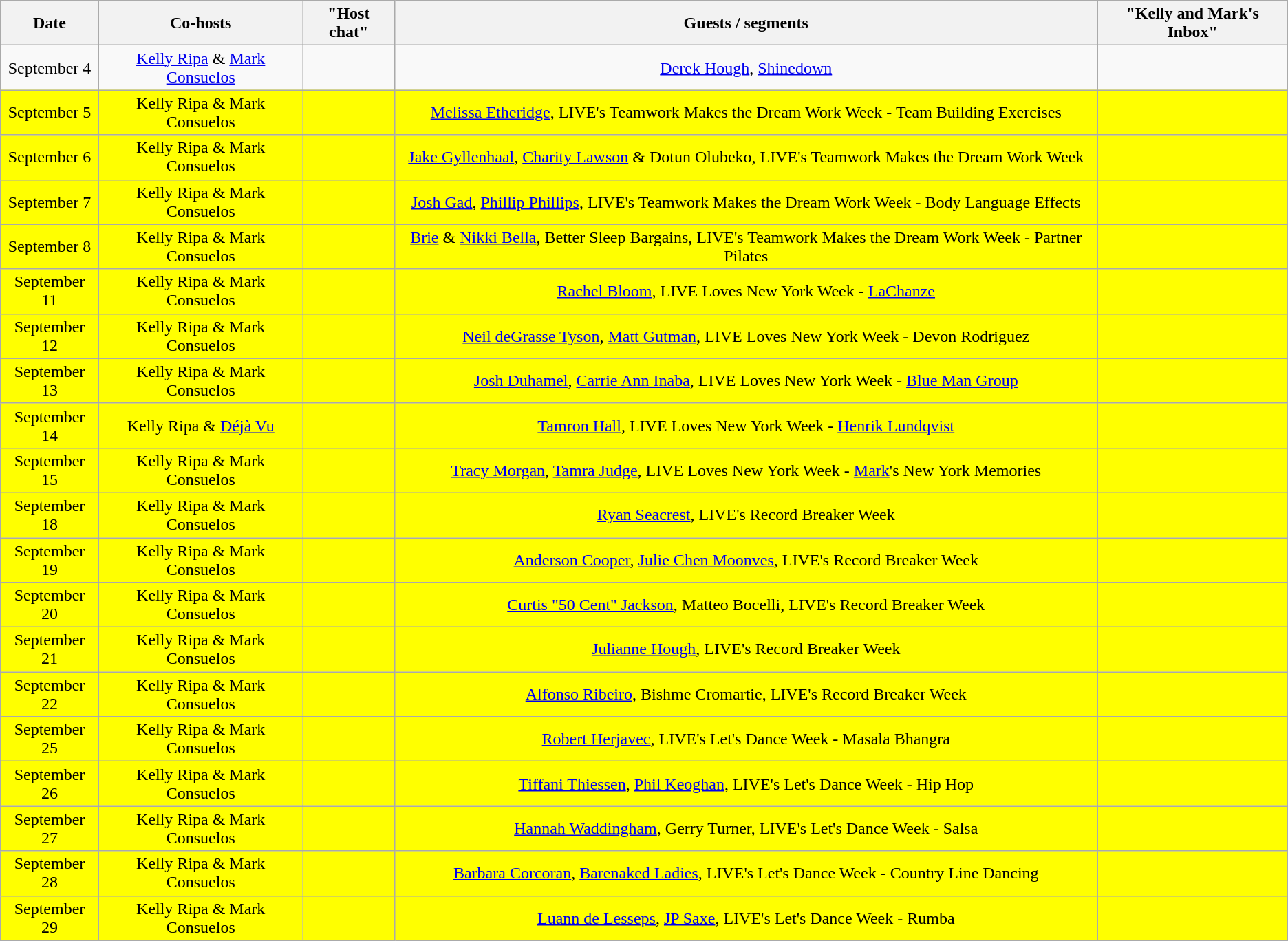<table class="wikitable sortable" style="text-align:center;">
<tr>
<th>Date</th>
<th>Co-hosts</th>
<th>"Host chat"</th>
<th>Guests / segments</th>
<th>"Kelly and Mark's Inbox"</th>
</tr>
<tr>
<td>September 4</td>
<td><a href='#'>Kelly Ripa</a> & <a href='#'>Mark Consuelos</a></td>
<td></td>
<td><a href='#'>Derek Hough</a>, <a href='#'>Shinedown</a></td>
<td></td>
</tr>
<tr style="background:yellow;">
<td>September 5</td>
<td>Kelly Ripa & Mark Consuelos</td>
<td></td>
<td><a href='#'>Melissa Etheridge</a>, LIVE's Teamwork Makes the Dream Work Week - Team Building Exercises</td>
<td></td>
</tr>
<tr style="background:yellow;">
<td>September 6</td>
<td>Kelly Ripa & Mark Consuelos</td>
<td></td>
<td><a href='#'>Jake Gyllenhaal</a>, <a href='#'>Charity Lawson</a> & Dotun Olubeko, LIVE's Teamwork Makes the Dream Work Week</td>
<td></td>
</tr>
<tr style="background:yellow;">
<td>September 7</td>
<td>Kelly Ripa & Mark Consuelos</td>
<td></td>
<td><a href='#'>Josh Gad</a>, <a href='#'>Phillip Phillips</a>, LIVE's Teamwork Makes the Dream Work Week - Body Language Effects</td>
<td></td>
</tr>
<tr style="background:yellow;">
<td>September 8</td>
<td>Kelly Ripa & Mark Consuelos</td>
<td></td>
<td><a href='#'>Brie</a> & <a href='#'>Nikki Bella</a>, Better Sleep Bargains, LIVE's Teamwork Makes the Dream Work Week - Partner Pilates</td>
<td></td>
</tr>
<tr style="background:yellow;">
<td>September 11</td>
<td>Kelly Ripa & Mark Consuelos</td>
<td></td>
<td><a href='#'>Rachel Bloom</a>, LIVE Loves New York Week - <a href='#'>LaChanze</a></td>
<td></td>
</tr>
<tr style="background:yellow;">
<td>September 12</td>
<td>Kelly Ripa & Mark Consuelos</td>
<td></td>
<td><a href='#'>Neil deGrasse Tyson</a>, <a href='#'>Matt Gutman</a>, LIVE Loves New York Week - Devon Rodriguez</td>
<td></td>
</tr>
<tr style="background:yellow;">
<td>September 13</td>
<td>Kelly Ripa & Mark Consuelos</td>
<td></td>
<td><a href='#'>Josh Duhamel</a>, <a href='#'>Carrie Ann Inaba</a>, LIVE Loves New York Week - <a href='#'>Blue Man Group</a></td>
<td></td>
</tr>
<tr style="background:yellow;">
<td>September 14</td>
<td>Kelly Ripa & <a href='#'>Déjà Vu</a></td>
<td></td>
<td><a href='#'>Tamron Hall</a>, LIVE Loves New York Week - <a href='#'>Henrik Lundqvist</a></td>
<td></td>
</tr>
<tr style="background:yellow;">
<td>September 15</td>
<td>Kelly Ripa & Mark Consuelos</td>
<td></td>
<td><a href='#'>Tracy Morgan</a>, <a href='#'>Tamra Judge</a>, LIVE Loves New York Week - <a href='#'>Mark</a>'s New York Memories</td>
<td></td>
</tr>
<tr style="background:yellow;">
<td>September 18</td>
<td>Kelly Ripa & Mark Consuelos</td>
<td></td>
<td><a href='#'>Ryan Seacrest</a>, LIVE's Record Breaker Week</td>
<td></td>
</tr>
<tr style="background:yellow;">
<td>September 19</td>
<td>Kelly Ripa & Mark Consuelos</td>
<td></td>
<td><a href='#'>Anderson Cooper</a>, <a href='#'>Julie Chen Moonves</a>, LIVE's Record Breaker Week</td>
<td></td>
</tr>
<tr style="background:yellow;">
<td>September 20</td>
<td>Kelly Ripa & Mark Consuelos</td>
<td></td>
<td><a href='#'>Curtis "50 Cent" Jackson</a>, Matteo Bocelli, LIVE's Record Breaker Week</td>
<td></td>
</tr>
<tr style="background:yellow;">
<td>September 21</td>
<td>Kelly Ripa & Mark Consuelos</td>
<td></td>
<td><a href='#'>Julianne Hough</a>, LIVE's Record Breaker Week</td>
<td></td>
</tr>
<tr style="background:yellow;">
<td>September 22</td>
<td>Kelly Ripa & Mark Consuelos</td>
<td></td>
<td><a href='#'>Alfonso Ribeiro</a>, Bishme Cromartie, LIVE's Record Breaker Week</td>
<td></td>
</tr>
<tr style="background:yellow;">
<td>September 25</td>
<td>Kelly Ripa & Mark Consuelos</td>
<td></td>
<td><a href='#'>Robert Herjavec</a>, LIVE's Let's Dance Week - Masala Bhangra</td>
<td></td>
</tr>
<tr style="background:yellow;">
<td>September 26</td>
<td>Kelly Ripa & Mark Consuelos</td>
<td></td>
<td><a href='#'>Tiffani Thiessen</a>, <a href='#'>Phil Keoghan</a>, LIVE's Let's Dance Week - Hip Hop</td>
<td></td>
</tr>
<tr style="background:yellow;">
<td>September 27</td>
<td>Kelly Ripa & Mark Consuelos</td>
<td></td>
<td><a href='#'>Hannah Waddingham</a>, Gerry Turner, LIVE's Let's Dance Week - Salsa</td>
<td></td>
</tr>
<tr style="background:yellow;">
<td>September 28</td>
<td>Kelly Ripa & Mark Consuelos</td>
<td></td>
<td><a href='#'>Barbara Corcoran</a>, <a href='#'>Barenaked Ladies</a>, LIVE's Let's Dance Week - Country Line Dancing</td>
<td></td>
</tr>
<tr style="background:yellow;">
<td>September 29</td>
<td>Kelly Ripa & Mark Consuelos</td>
<td></td>
<td><a href='#'>Luann de Lesseps</a>, <a href='#'>JP Saxe</a>, LIVE's Let's Dance Week - Rumba</td>
<td></td>
</tr>
</table>
